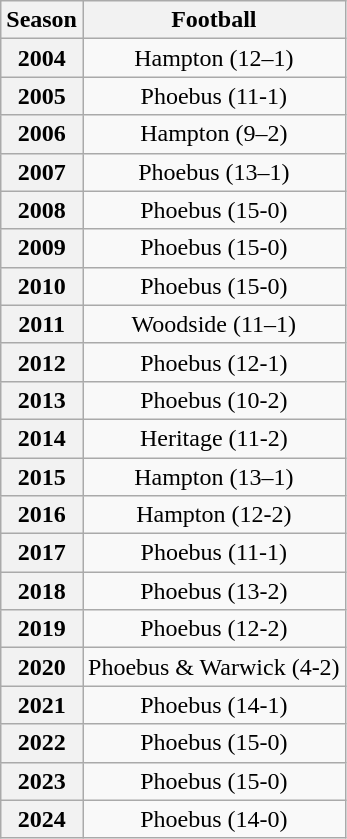<table class="wikitable sortable" style="text-align:center">
<tr>
<th>Season</th>
<th>Football</th>
</tr>
<tr>
<th>2004</th>
<td>Hampton (12–1)</td>
</tr>
<tr>
<th>2005</th>
<td>Phoebus (11-1)</td>
</tr>
<tr>
<th>2006</th>
<td>Hampton (9–2)</td>
</tr>
<tr>
<th>2007</th>
<td>Phoebus (13–1)</td>
</tr>
<tr>
<th>2008</th>
<td>Phoebus (15-0)</td>
</tr>
<tr>
<th>2009</th>
<td>Phoebus (15-0)</td>
</tr>
<tr>
<th>2010</th>
<td>Phoebus (15-0)</td>
</tr>
<tr>
<th>2011</th>
<td>Woodside (11–1)</td>
</tr>
<tr>
<th>2012</th>
<td>Phoebus (12-1)</td>
</tr>
<tr>
<th>2013</th>
<td>Phoebus (10-2)</td>
</tr>
<tr>
<th>2014</th>
<td>Heritage (11-2)</td>
</tr>
<tr>
<th>2015</th>
<td>Hampton (13–1)</td>
</tr>
<tr>
<th>2016</th>
<td>Hampton (12-2)</td>
</tr>
<tr>
<th>2017</th>
<td>Phoebus (11-1)</td>
</tr>
<tr>
<th>2018</th>
<td>Phoebus (13-2)</td>
</tr>
<tr>
<th>2019</th>
<td>Phoebus (12-2)</td>
</tr>
<tr>
<th>2020</th>
<td>Phoebus & Warwick (4-2)</td>
</tr>
<tr>
<th>2021</th>
<td>Phoebus (14-1)</td>
</tr>
<tr>
<th>2022</th>
<td>Phoebus (15-0)</td>
</tr>
<tr>
<th>2023</th>
<td>Phoebus (15-0)</td>
</tr>
<tr>
<th>2024</th>
<td>Phoebus (14-0)</td>
</tr>
</table>
